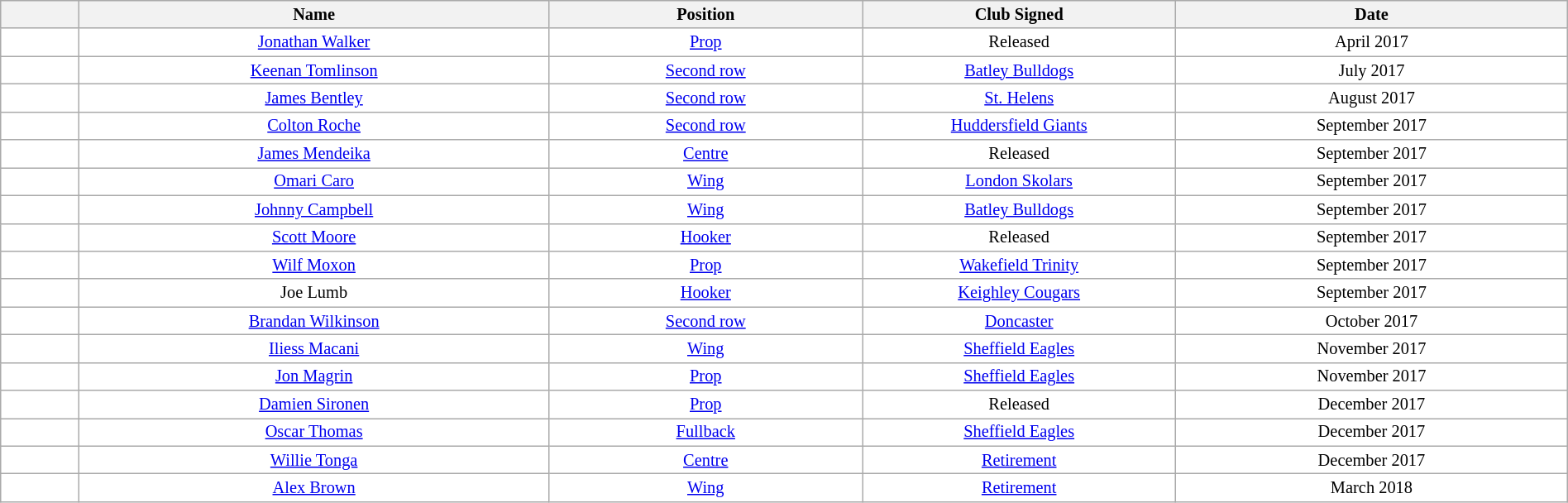<table class="wikitable sortable"  style="width:100%; font-size:85%;">
<tr style="background:#efefef;">
<th width=5%></th>
<th width=30%>Name</th>
<th !width=30%>Position</th>
<th width=20%>Club Signed</th>
<th width=25%>Date</th>
</tr>
<tr style="background:#fff;">
<td align=center></td>
<td align=center><a href='#'>Jonathan Walker</a></td>
<td align=center><a href='#'>Prop</a></td>
<td align=center>Released</td>
<td align=center>April 2017</td>
</tr>
<tr style="background:#fff;">
<td align=center></td>
<td align=center><a href='#'>Keenan Tomlinson</a></td>
<td align=center><a href='#'>Second row</a></td>
<td align=center><a href='#'>Batley Bulldogs</a></td>
<td align=center>July 2017</td>
</tr>
<tr style="background:#fff;">
<td align=center></td>
<td align=center><a href='#'>James Bentley</a></td>
<td align=center><a href='#'>Second row</a></td>
<td align=center><a href='#'>St. Helens</a></td>
<td align=center>August 2017</td>
</tr>
<tr style="background:#fff;">
<td align=center></td>
<td align=center><a href='#'>Colton Roche</a></td>
<td align=center><a href='#'>Second row</a></td>
<td align=center><a href='#'>Huddersfield Giants</a></td>
<td align=center>September 2017</td>
</tr>
<tr style="background:#fff;">
<td align=center></td>
<td align=center><a href='#'>James Mendeika</a></td>
<td align=center><a href='#'>Centre</a></td>
<td align=center>Released</td>
<td align=center>September 2017</td>
</tr>
<tr style="background:#fff;">
<td align=center></td>
<td align=center><a href='#'>Omari Caro</a></td>
<td align=center><a href='#'>Wing</a></td>
<td align=center><a href='#'>London Skolars</a></td>
<td align=center>September 2017</td>
</tr>
<tr style="background:#fff;">
<td align=center></td>
<td align=center><a href='#'>Johnny Campbell</a></td>
<td align=center><a href='#'>Wing</a></td>
<td align=center><a href='#'>Batley Bulldogs</a></td>
<td align=center>September 2017</td>
</tr>
<tr style="background:#fff;">
<td align=center></td>
<td align=center><a href='#'>Scott Moore</a></td>
<td align=center><a href='#'>Hooker</a></td>
<td align=center>Released</td>
<td align=center>September 2017</td>
</tr>
<tr style="background:#fff;">
<td align=center></td>
<td align=center><a href='#'>Wilf Moxon</a></td>
<td align=center><a href='#'>Prop</a></td>
<td align=center><a href='#'>Wakefield Trinity</a></td>
<td align=center>September 2017</td>
</tr>
<tr style="background:#fff;">
<td align=center></td>
<td align=center>Joe Lumb</td>
<td align=center><a href='#'>Hooker</a></td>
<td align=center><a href='#'>Keighley Cougars</a></td>
<td align=center>September 2017</td>
</tr>
<tr style="background:#fff;">
<td align=center></td>
<td align=center><a href='#'>Brandan Wilkinson</a></td>
<td align=center><a href='#'>Second row</a></td>
<td align=center><a href='#'>Doncaster</a></td>
<td align=center>October 2017</td>
</tr>
<tr style="background:#fff;">
<td align=center></td>
<td align=center><a href='#'>Iliess Macani</a></td>
<td align=center><a href='#'>Wing</a></td>
<td align=center><a href='#'>Sheffield Eagles</a></td>
<td align=center>November 2017</td>
</tr>
<tr style="background:#fff;">
<td align=center></td>
<td align=center><a href='#'>Jon Magrin</a></td>
<td align=center><a href='#'>Prop</a></td>
<td align=center><a href='#'>Sheffield Eagles</a></td>
<td align=center>November 2017</td>
</tr>
<tr style="background:#fff;">
<td align=center></td>
<td align=center><a href='#'>Damien Sironen</a></td>
<td align=center><a href='#'>Prop</a></td>
<td align=center>Released</td>
<td align=center>December 2017</td>
</tr>
<tr style="background:#fff;">
<td align=center></td>
<td align=center><a href='#'>Oscar Thomas</a></td>
<td align=center><a href='#'>Fullback</a></td>
<td align=center><a href='#'>Sheffield Eagles</a></td>
<td align=center>December 2017</td>
</tr>
<tr style="background:#fff;">
<td align=center></td>
<td align=center><a href='#'>Willie Tonga</a></td>
<td align=center><a href='#'>Centre</a></td>
<td align=center><a href='#'>Retirement</a></td>
<td align=center>December 2017</td>
</tr>
<tr style="background:#fff;">
<td align=center></td>
<td align=center><a href='#'>Alex Brown</a></td>
<td align=center><a href='#'>Wing</a></td>
<td align=center><a href='#'>Retirement</a></td>
<td align=center>March 2018</td>
</tr>
</table>
